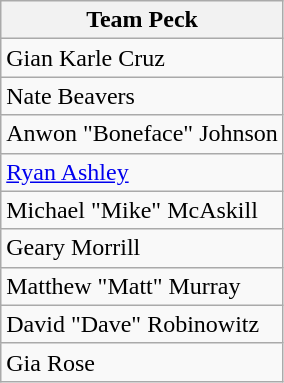<table class="wikitable" style="display: inline-table;">
<tr>
<th>Team Peck</th>
</tr>
<tr>
<td>Gian Karle Cruz</td>
</tr>
<tr>
<td>Nate Beavers</td>
</tr>
<tr>
<td>Anwon "Boneface" Johnson</td>
</tr>
<tr>
<td><a href='#'>Ryan Ashley</a></td>
</tr>
<tr>
<td>Michael "Mike" McAskill</td>
</tr>
<tr>
<td>Geary Morrill</td>
</tr>
<tr>
<td>Matthew "Matt" Murray</td>
</tr>
<tr>
<td>David "Dave" Robinowitz</td>
</tr>
<tr>
<td>Gia Rose</td>
</tr>
</table>
